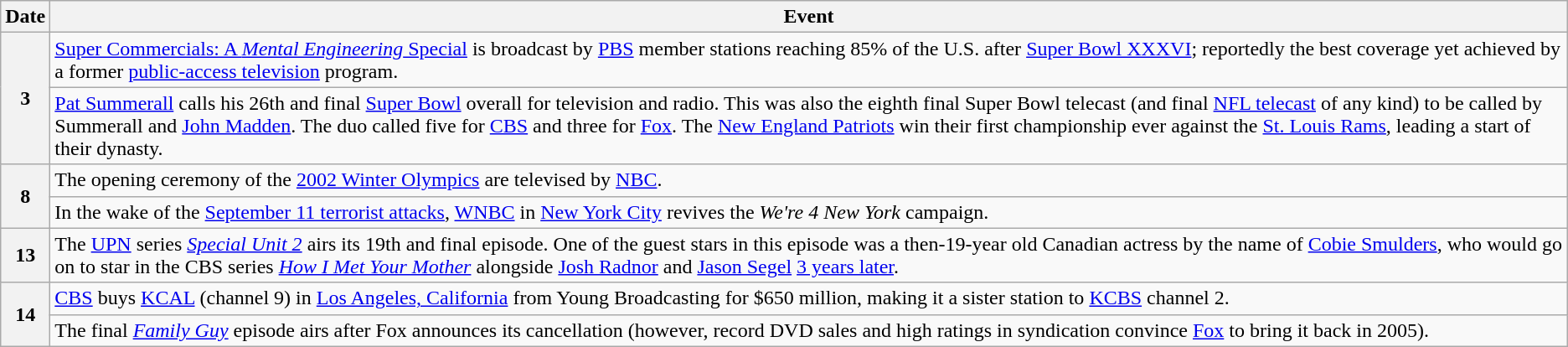<table class="wikitable">
<tr>
<th>Date</th>
<th>Event</th>
</tr>
<tr>
<th rowspan="2">3</th>
<td><a href='#'>Super Commercials: A <em>Mental Engineering</em> Special</a> is broadcast by <a href='#'>PBS</a> member stations reaching 85% of the U.S. after <a href='#'>Super Bowl XXXVI</a>; reportedly the best coverage yet achieved by a former <a href='#'>public-access television</a> program.</td>
</tr>
<tr>
<td><a href='#'>Pat Summerall</a> calls his 26th and final <a href='#'>Super Bowl</a> overall for television and radio. This was also the eighth final Super Bowl telecast (and final <a href='#'>NFL telecast</a> of any kind) to be called by Summerall and <a href='#'>John Madden</a>. The duo called five for <a href='#'>CBS</a> and three for <a href='#'>Fox</a>. The <a href='#'>New England Patriots</a> win their first championship ever against the <a href='#'>St. Louis Rams</a>, leading a start of their dynasty.</td>
</tr>
<tr>
<th rowspan="2">8</th>
<td>The opening ceremony of the <a href='#'>2002 Winter Olympics</a> are televised by <a href='#'>NBC</a>.</td>
</tr>
<tr>
<td>In the wake of the <a href='#'>September 11 terrorist attacks</a>, <a href='#'>WNBC</a> in <a href='#'>New York City</a> revives the <em>We're 4 New York</em> campaign.</td>
</tr>
<tr>
<th>13</th>
<td>The <a href='#'>UPN</a> series <em><a href='#'>Special Unit 2</a></em> airs its 19th and final episode. One of the guest stars in this episode was a then-19-year old Canadian actress by the name of <a href='#'>Cobie Smulders</a>, who would go on to star in the CBS series <em><a href='#'>How I Met Your Mother</a></em> alongside <a href='#'>Josh Radnor</a> and <a href='#'>Jason Segel</a> <a href='#'>3 years later</a>.</td>
</tr>
<tr>
<th rowspan="2">14</th>
<td><a href='#'>CBS</a> buys <a href='#'>KCAL</a> (channel 9) in <a href='#'>Los Angeles, California</a> from Young Broadcasting for $650 million, making it a sister station to <a href='#'>KCBS</a> channel 2.</td>
</tr>
<tr>
<td>The final <em><a href='#'>Family Guy</a></em> episode airs after Fox announces its cancellation (however, record DVD sales and high ratings in syndication convince <a href='#'>Fox</a> to bring it back in 2005).</td>
</tr>
</table>
